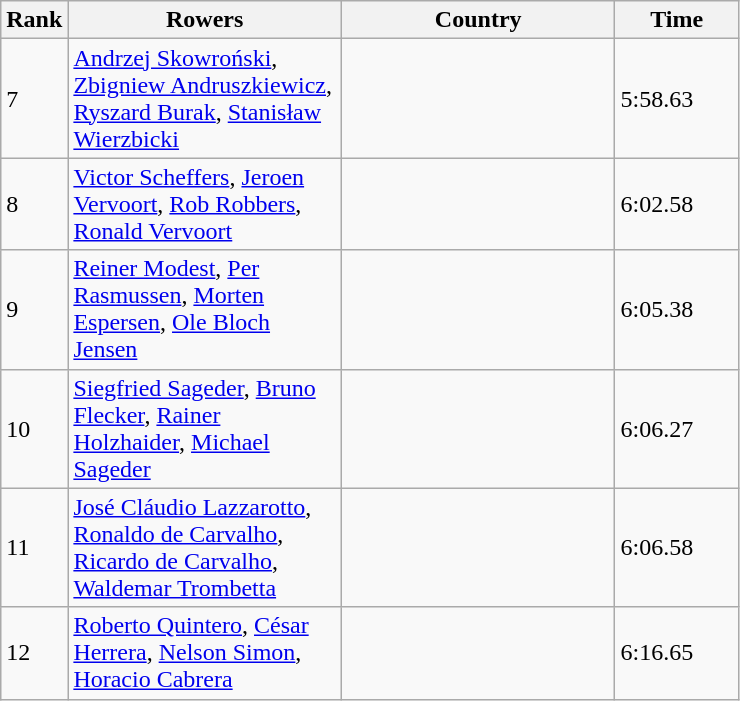<table class="wikitable">
<tr>
<th width=25>Rank</th>
<th width=175>Rowers</th>
<th width=175>Country</th>
<th width=75>Time</th>
</tr>
<tr>
<td>7</td>
<td><a href='#'>Andrzej Skowroński</a>, <a href='#'>Zbigniew Andruszkiewicz</a>, <a href='#'>Ryszard Burak</a>, <a href='#'>Stanisław Wierzbicki</a></td>
<td></td>
<td>5:58.63</td>
</tr>
<tr>
<td>8</td>
<td><a href='#'>Victor Scheffers</a>, <a href='#'>Jeroen Vervoort</a>, <a href='#'>Rob Robbers</a>, <a href='#'>Ronald Vervoort</a></td>
<td></td>
<td>6:02.58</td>
</tr>
<tr>
<td>9</td>
<td><a href='#'>Reiner Modest</a>, <a href='#'>Per Rasmussen</a>, <a href='#'>Morten Espersen</a>, <a href='#'>Ole Bloch Jensen</a></td>
<td></td>
<td>6:05.38</td>
</tr>
<tr>
<td>10</td>
<td><a href='#'>Siegfried Sageder</a>, <a href='#'>Bruno Flecker</a>, <a href='#'>Rainer Holzhaider</a>, <a href='#'>Michael Sageder</a></td>
<td></td>
<td>6:06.27</td>
</tr>
<tr>
<td>11</td>
<td><a href='#'>José Cláudio Lazzarotto</a>, <a href='#'>Ronaldo de Carvalho</a>, <a href='#'>Ricardo de Carvalho</a>, <a href='#'>Waldemar Trombetta</a></td>
<td></td>
<td>6:06.58</td>
</tr>
<tr>
<td>12</td>
<td><a href='#'>Roberto Quintero</a>, <a href='#'>César Herrera</a>, <a href='#'>Nelson Simon</a>, <a href='#'>Horacio Cabrera</a></td>
<td></td>
<td>6:16.65</td>
</tr>
</table>
